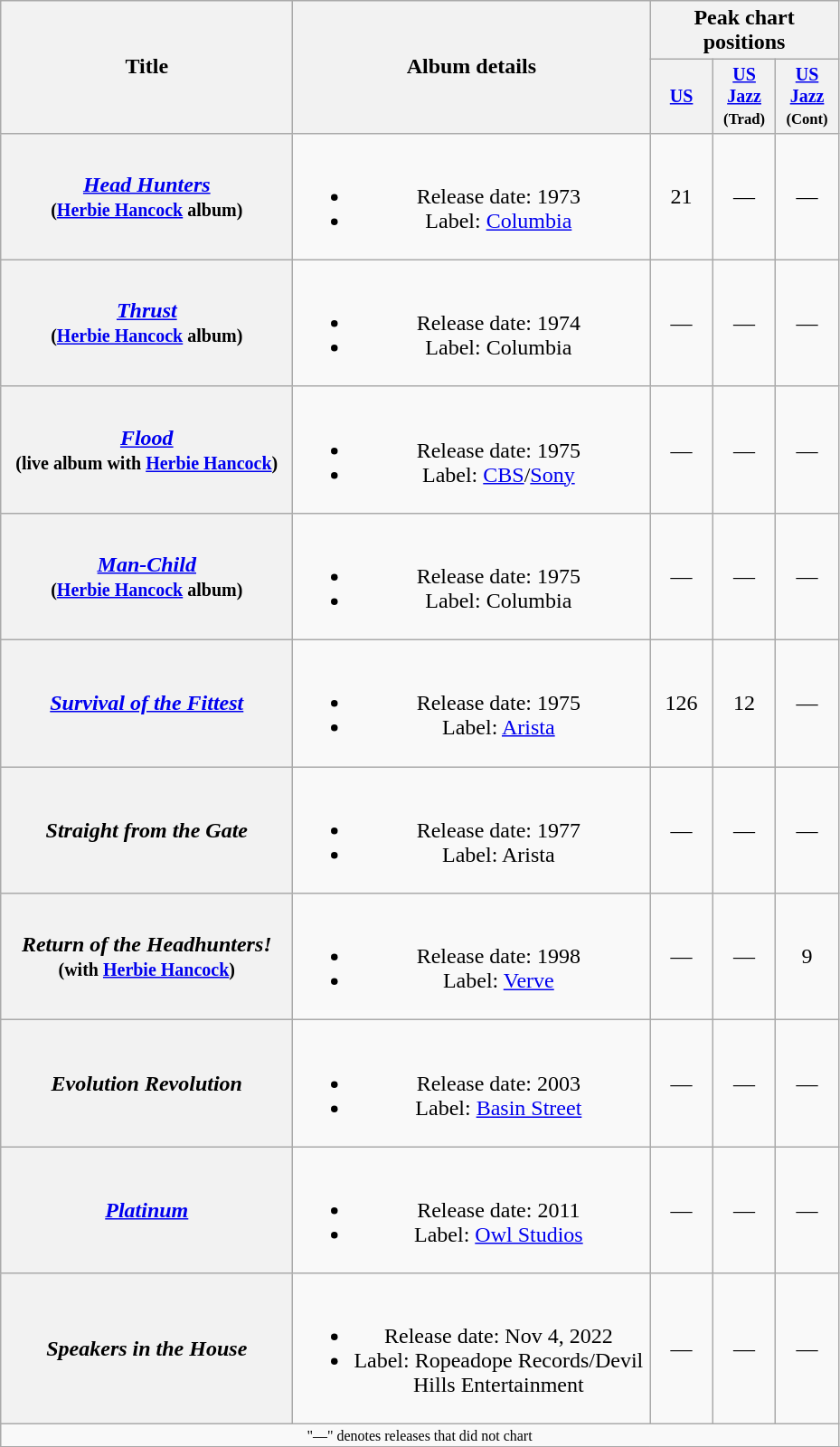<table class="wikitable plainrowheaders" style="text-align:center;">
<tr>
<th rowspan="2" style="width:13em;">Title</th>
<th rowspan="2" style="width:16em;">Album details</th>
<th colspan="3">Peak chart positions</th>
</tr>
<tr style="font-size:smaller;">
<th width="40"><a href='#'>US</a><br></th>
<th width="40"><a href='#'>US <br>Jazz</a><br><small>(Trad)</small><br></th>
<th width="40"><a href='#'>US <br>Jazz</a><br><small>(Cont)</small><br></th>
</tr>
<tr>
<th scope="row"><em><a href='#'>Head Hunters</a></em> <br><small>(<a href='#'>Herbie Hancock</a> album)</small></th>
<td><br><ul><li>Release date: 1973</li><li>Label: <a href='#'>Columbia</a></li></ul></td>
<td>21</td>
<td>—</td>
<td>—</td>
</tr>
<tr>
<th scope="row"><em><a href='#'>Thrust</a></em> <br><small>(<a href='#'>Herbie Hancock</a> album)</small></th>
<td><br><ul><li>Release date: 1974</li><li>Label: Columbia</li></ul></td>
<td>—</td>
<td>—</td>
<td>—</td>
</tr>
<tr>
<th scope="row"><em><a href='#'>Flood</a></em> <br><small>(live album with <a href='#'>Herbie Hancock</a>)</small></th>
<td><br><ul><li>Release date: 1975</li><li>Label: <a href='#'>CBS</a>/<a href='#'>Sony</a></li></ul></td>
<td>—</td>
<td>—</td>
<td>—</td>
</tr>
<tr>
<th scope="row"><em><a href='#'>Man-Child</a></em> <br><small>(<a href='#'>Herbie Hancock</a> album)</small></th>
<td><br><ul><li>Release date: 1975</li><li>Label: Columbia</li></ul></td>
<td>—</td>
<td>—</td>
<td>—</td>
</tr>
<tr>
<th scope="row"><em><a href='#'>Survival of the Fittest</a></em></th>
<td><br><ul><li>Release date: 1975</li><li>Label: <a href='#'>Arista</a></li></ul></td>
<td>126</td>
<td>12</td>
<td>—</td>
</tr>
<tr>
<th scope="row"><em>Straight from the Gate</em></th>
<td><br><ul><li>Release date: 1977</li><li>Label: Arista</li></ul></td>
<td>—</td>
<td>—</td>
<td>—</td>
</tr>
<tr>
<th scope="row"><em>Return of the Headhunters!</em> <br><small>(with <a href='#'>Herbie Hancock</a>)</small></th>
<td><br><ul><li>Release date: 1998</li><li>Label: <a href='#'>Verve</a></li></ul></td>
<td>—</td>
<td>—</td>
<td>9</td>
</tr>
<tr>
<th scope="row"><em>Evolution Revolution</em></th>
<td><br><ul><li>Release date: 2003</li><li>Label: <a href='#'>Basin Street</a></li></ul></td>
<td>—</td>
<td>—</td>
<td>—</td>
</tr>
<tr>
<th scope="row"><em><a href='#'>Platinum</a></em></th>
<td><br><ul><li>Release date: 2011</li><li>Label: <a href='#'>Owl Studios</a></li></ul></td>
<td>—</td>
<td>—</td>
<td>—</td>
</tr>
<tr>
<th scope="row"><em>Speakers in the House</em></th>
<td><br><ul><li>Release date: Nov 4, 2022</li><li>Label: Ropeadope Records/Devil Hills Entertainment</li></ul></td>
<td>—</td>
<td>—</td>
<td>—</td>
</tr>
<tr>
<td colspan="6" style="font-size:8pt">"—" denotes releases that did not chart</td>
</tr>
<tr>
</tr>
</table>
